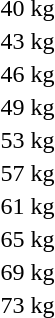<table>
<tr>
<td>40 kg</td>
<td></td>
<td></td>
<td></td>
</tr>
<tr>
<td>43 kg</td>
<td></td>
<td></td>
<td></td>
</tr>
<tr>
<td rowspan=2>46 kg</td>
<td rowspan=2></td>
<td rowspan=2></td>
<td></td>
</tr>
<tr>
<td></td>
</tr>
<tr>
<td rowspan=2>49 kg</td>
<td rowspan=2></td>
<td rowspan=2></td>
<td></td>
</tr>
<tr>
<td></td>
</tr>
<tr>
<td rowspan=2>53 kg</td>
<td rowspan=2></td>
<td rowspan=2></td>
<td></td>
</tr>
<tr>
<td></td>
</tr>
<tr>
<td rowspan=2>57 kg</td>
<td rowspan=2></td>
<td rowspan=2></td>
<td></td>
</tr>
<tr>
<td></td>
</tr>
<tr>
<td>61 kg</td>
<td></td>
<td></td>
<td></td>
</tr>
<tr>
<td>65 kg</td>
<td></td>
<td></td>
<td></td>
</tr>
<tr>
<td>69 kg</td>
<td></td>
<td></td>
<td></td>
</tr>
<tr>
<td>73 kg</td>
<td></td>
<td></td>
<td></td>
</tr>
</table>
